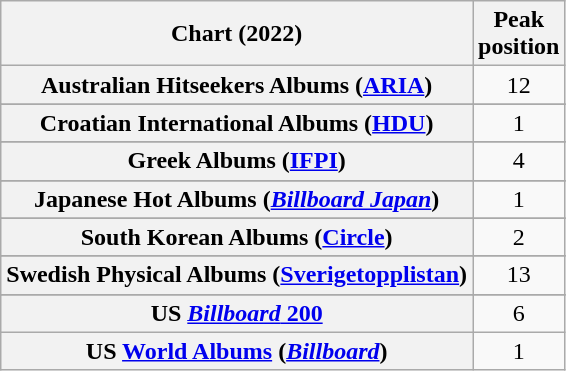<table class="wikitable sortable plainrowheaders" style="text-align:center">
<tr>
<th scope="col">Chart (2022)</th>
<th scope="col">Peak<br>position</th>
</tr>
<tr>
<th scope="row">Australian Hitseekers Albums (<a href='#'>ARIA</a>)</th>
<td>12</td>
</tr>
<tr>
</tr>
<tr>
</tr>
<tr>
</tr>
<tr>
<th scope="row">Croatian International Albums (<a href='#'>HDU</a>)</th>
<td>1</td>
</tr>
<tr>
</tr>
<tr>
</tr>
<tr>
</tr>
<tr>
<th scope="row">Greek Albums (<a href='#'>IFPI</a>)</th>
<td>4</td>
</tr>
<tr>
</tr>
<tr>
</tr>
<tr>
<th scope="row">Japanese Hot Albums (<em><a href='#'>Billboard Japan</a></em>)</th>
<td>1</td>
</tr>
<tr>
</tr>
<tr>
<th scope="row">South Korean Albums (<a href='#'>Circle</a>)</th>
<td>2</td>
</tr>
<tr>
</tr>
<tr>
<th scope="row">Swedish Physical Albums (<a href='#'>Sverigetopplistan</a>)</th>
<td>13</td>
</tr>
<tr>
</tr>
<tr>
<th scope="row">US <a href='#'><em>Billboard</em> 200</a></th>
<td>6</td>
</tr>
<tr>
<th scope="row">US <a href='#'>World Albums</a> (<em><a href='#'>Billboard</a></em>)</th>
<td>1</td>
</tr>
</table>
